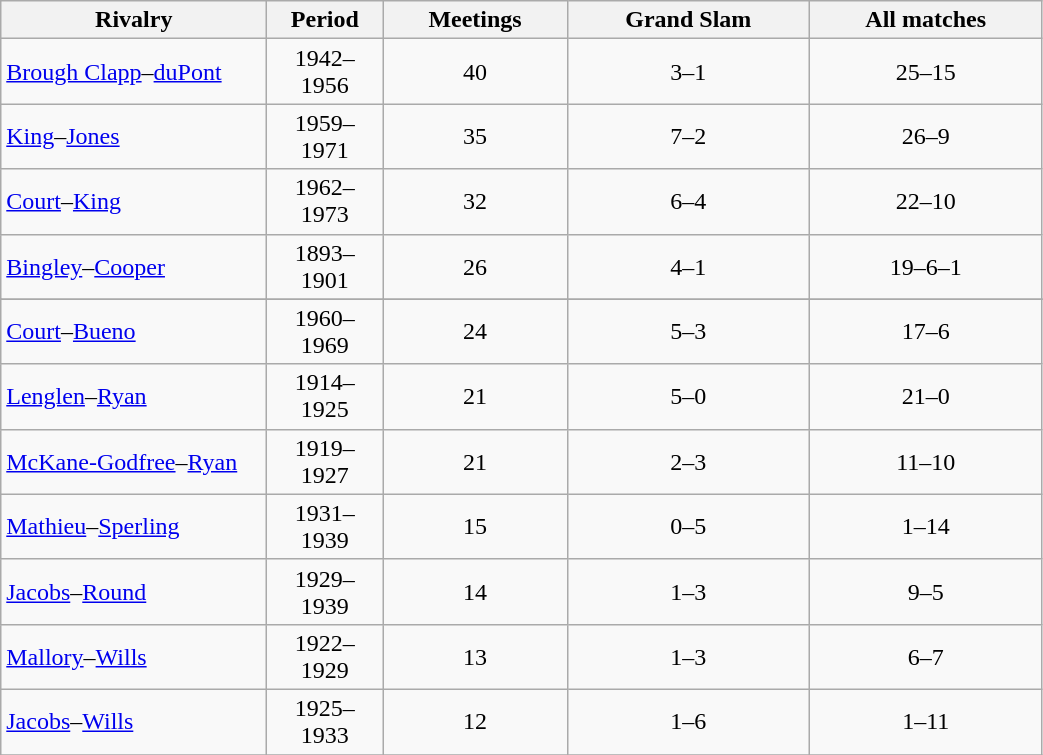<table class="sortable mw-datatable wikitable" style="text-align:center; width: 55%">
<tr>
<th width=170>Rivalry</th>
<th width=70>Period</th>
<th>Meetings</th>
<th>Grand Slam</th>
<th>All matches</th>
</tr>
<tr>
<td align=left><a href='#'>Brough Clapp</a>–<a href='#'>duPont</a></td>
<td>1942–1956</td>
<td>40</td>
<td>3–1</td>
<td>25–15</td>
</tr>
<tr>
<td align=left><a href='#'>King</a>–<a href='#'>Jones</a></td>
<td>1959–1971</td>
<td>35</td>
<td>7–2</td>
<td>26–9</td>
</tr>
<tr>
<td align=left><a href='#'>Court</a>–<a href='#'>King</a></td>
<td>1962–1973</td>
<td>32</td>
<td>6–4</td>
<td>22–10</td>
</tr>
<tr>
<td align="left"><a href='#'>Bingley</a>–<a href='#'>Cooper</a></td>
<td>1893–1901</td>
<td>26</td>
<td>4–1</td>
<td>19–6–1</td>
</tr>
<tr>
</tr>
<tr>
<td align="left"><a href='#'>Court</a>–<a href='#'>Bueno</a></td>
<td>1960–1969</td>
<td>24</td>
<td>5–3</td>
<td>17–6</td>
</tr>
<tr>
<td align="left"><a href='#'>Lenglen</a>–<a href='#'>Ryan</a></td>
<td>1914–1925</td>
<td>21</td>
<td>5–0</td>
<td>21–0</td>
</tr>
<tr>
<td align="left"><a href='#'>McKane-Godfree</a>–<a href='#'>Ryan</a></td>
<td>1919–1927</td>
<td>21</td>
<td>2–3</td>
<td>11–10</td>
</tr>
<tr>
<td align="left"><a href='#'>Mathieu</a>–<a href='#'>Sperling</a></td>
<td>1931–1939</td>
<td>15</td>
<td>0–5</td>
<td>1–14</td>
</tr>
<tr>
<td align="left"><a href='#'>Jacobs</a>–<a href='#'>Round</a></td>
<td>1929–1939</td>
<td>14</td>
<td>1–3</td>
<td>9–5</td>
</tr>
<tr>
<td align="left"><a href='#'>Mallory</a>–<a href='#'>Wills</a></td>
<td>1922–1929</td>
<td>13</td>
<td>1–3</td>
<td>6–7</td>
</tr>
<tr>
<td align="left"><a href='#'>Jacobs</a>–<a href='#'>Wills</a></td>
<td>1925–1933</td>
<td>12</td>
<td>1–6</td>
<td>1–11</td>
</tr>
<tr>
</tr>
</table>
